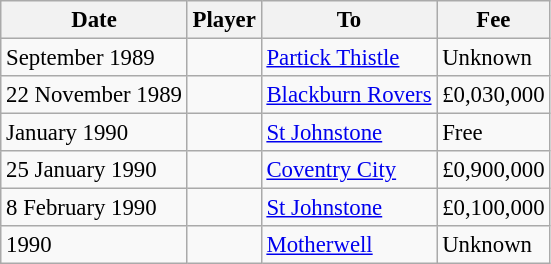<table class="wikitable sortable" style="font-size:95%">
<tr>
<th>Date</th>
<th>Player</th>
<th>To</th>
<th>Fee</th>
</tr>
<tr>
<td> September 1989</td>
<td> </td>
<td><a href='#'>Partick Thistle</a></td>
<td>Unknown</td>
</tr>
<tr>
<td>22 November 1989</td>
<td> </td>
<td><a href='#'>Blackburn Rovers</a></td>
<td>£0,030,000</td>
</tr>
<tr>
<td> January 1990</td>
<td> </td>
<td><a href='#'>St Johnstone</a></td>
<td>Free</td>
</tr>
<tr>
<td>25 January 1990</td>
<td> </td>
<td><a href='#'>Coventry City</a></td>
<td>£0,900,000</td>
</tr>
<tr>
<td>8 February 1990</td>
<td> </td>
<td><a href='#'>St Johnstone</a></td>
<td>£0,100,000</td>
</tr>
<tr>
<td>  1990</td>
<td> </td>
<td><a href='#'>Motherwell</a></td>
<td>Unknown</td>
</tr>
</table>
